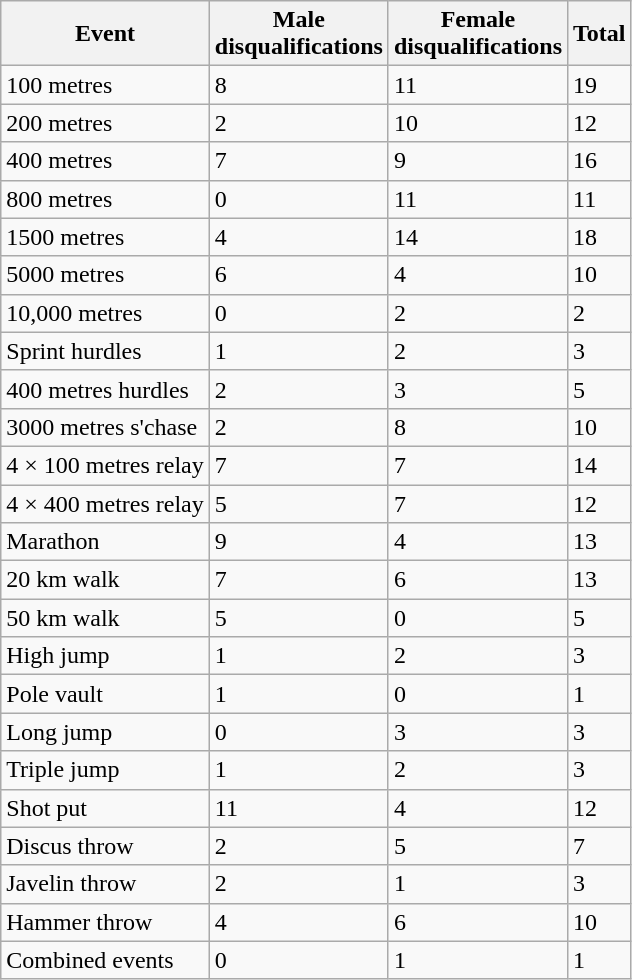<table class="wikitable sortable">
<tr>
<th>Event</th>
<th>Male<br>disqualifications</th>
<th>Female<br>disqualifications</th>
<th>Total</th>
</tr>
<tr>
<td>100 metres</td>
<td>8</td>
<td>11</td>
<td>19</td>
</tr>
<tr>
<td>200 metres</td>
<td>2</td>
<td>10</td>
<td>12</td>
</tr>
<tr>
<td>400 metres</td>
<td>7</td>
<td>9</td>
<td>16</td>
</tr>
<tr>
<td>800 metres</td>
<td>0</td>
<td>11</td>
<td>11</td>
</tr>
<tr>
<td>1500 metres</td>
<td>4</td>
<td>14</td>
<td>18</td>
</tr>
<tr>
<td>5000 metres</td>
<td>6</td>
<td>4</td>
<td>10</td>
</tr>
<tr>
<td>10,000 metres</td>
<td>0</td>
<td>2</td>
<td>2</td>
</tr>
<tr>
<td>Sprint hurdles</td>
<td>1</td>
<td>2</td>
<td>3</td>
</tr>
<tr>
<td>400 metres hurdles</td>
<td>2</td>
<td>3</td>
<td>5</td>
</tr>
<tr>
<td>3000 metres s'chase</td>
<td>2</td>
<td>8</td>
<td>10</td>
</tr>
<tr>
<td>4 × 100 metres relay</td>
<td>7</td>
<td>7</td>
<td>14</td>
</tr>
<tr>
<td>4 × 400 metres relay</td>
<td>5</td>
<td>7</td>
<td>12</td>
</tr>
<tr>
<td>Marathon</td>
<td>9</td>
<td>4</td>
<td>13</td>
</tr>
<tr>
<td>20 km walk</td>
<td>7</td>
<td>6</td>
<td>13</td>
</tr>
<tr>
<td>50 km walk</td>
<td>5</td>
<td>0</td>
<td>5</td>
</tr>
<tr>
<td>High jump</td>
<td>1</td>
<td>2</td>
<td>3</td>
</tr>
<tr>
<td>Pole vault</td>
<td>1</td>
<td>0</td>
<td>1</td>
</tr>
<tr>
<td>Long jump</td>
<td>0</td>
<td>3</td>
<td>3</td>
</tr>
<tr>
<td>Triple jump</td>
<td>1</td>
<td>2</td>
<td>3</td>
</tr>
<tr>
<td>Shot put</td>
<td>11</td>
<td>4</td>
<td>12</td>
</tr>
<tr>
<td>Discus throw</td>
<td>2</td>
<td>5</td>
<td>7</td>
</tr>
<tr>
<td>Javelin throw</td>
<td>2</td>
<td>1</td>
<td>3</td>
</tr>
<tr>
<td>Hammer throw</td>
<td>4</td>
<td>6</td>
<td>10</td>
</tr>
<tr>
<td>Combined events</td>
<td>0</td>
<td>1</td>
<td>1</td>
</tr>
</table>
